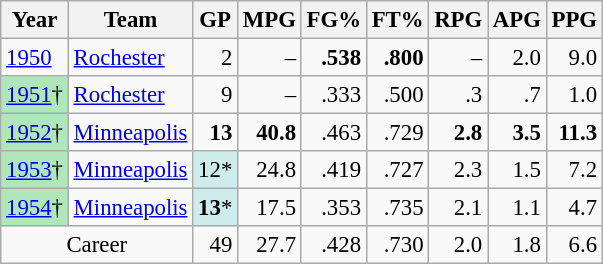<table class="wikitable sortable" style="font-size:95%; text-align:right;">
<tr>
<th>Year</th>
<th>Team</th>
<th>GP</th>
<th>MPG</th>
<th>FG%</th>
<th>FT%</th>
<th>RPG</th>
<th>APG</th>
<th>PPG</th>
</tr>
<tr>
<td style="text-align:left;"><a href='#'>1950</a></td>
<td style="text-align:left;"><a href='#'>Rochester</a></td>
<td>2</td>
<td>–</td>
<td><strong>.538</strong></td>
<td><strong>.800</strong></td>
<td>–</td>
<td>2.0</td>
<td>9.0</td>
</tr>
<tr>
<td style="text-align:left;background:#afe6ba;"><a href='#'>1951</a>†</td>
<td style="text-align:left;"><a href='#'>Rochester</a></td>
<td>9</td>
<td>–</td>
<td>.333</td>
<td>.500</td>
<td>.3</td>
<td>.7</td>
<td>1.0</td>
</tr>
<tr>
<td style="text-align:left;background:#afe6ba;"><a href='#'>1952</a>†</td>
<td style="text-align:left;"><a href='#'>Minneapolis</a></td>
<td><strong>13</strong></td>
<td><strong>40.8</strong></td>
<td>.463</td>
<td>.729</td>
<td><strong>2.8</strong></td>
<td><strong>3.5</strong></td>
<td><strong>11.3</strong></td>
</tr>
<tr>
<td style="text-align:left;background:#afe6ba;"><a href='#'>1953</a>†</td>
<td style="text-align:left;"><a href='#'>Minneapolis</a></td>
<td style="background:#cfecec;">12*</td>
<td>24.8</td>
<td>.419</td>
<td>.727</td>
<td>2.3</td>
<td>1.5</td>
<td>7.2</td>
</tr>
<tr>
<td style="text-align:left;background:#afe6ba;"><a href='#'>1954</a>†</td>
<td style="text-align:left;"><a href='#'>Minneapolis</a></td>
<td style="background:#cfecec;"><strong>13</strong>*</td>
<td>17.5</td>
<td>.353</td>
<td>.735</td>
<td>2.1</td>
<td>1.1</td>
<td>4.7</td>
</tr>
<tr>
<td style="text-align:center;" colspan="2">Career</td>
<td>49</td>
<td>27.7</td>
<td>.428</td>
<td>.730</td>
<td>2.0</td>
<td>1.8</td>
<td>6.6</td>
</tr>
</table>
